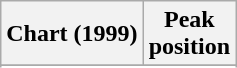<table class="wikitable">
<tr>
<th>Chart (1999)</th>
<th>Peak<br>position</th>
</tr>
<tr>
</tr>
<tr>
</tr>
</table>
